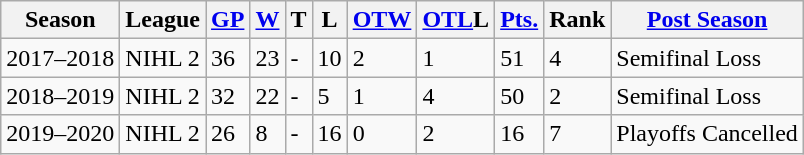<table class="wikitable">
<tr>
<th>Season</th>
<th>League</th>
<th><a href='#'>GP</a></th>
<th><a href='#'>W</a></th>
<th>T</th>
<th>L</th>
<th><a href='#'>OT</a><a href='#'>W</a></th>
<th><a href='#'>OTL</a>L</th>
<th><a href='#'>Pts.</a></th>
<th>Rank</th>
<th><a href='#'>Post Season</a></th>
</tr>
<tr>
<td>2017–2018</td>
<td>NIHL 2</td>
<td>36</td>
<td>23</td>
<td>-</td>
<td>10</td>
<td>2</td>
<td>1</td>
<td>51</td>
<td>4</td>
<td>Semifinal Loss</td>
</tr>
<tr>
<td>2018–2019</td>
<td>NIHL 2</td>
<td>32</td>
<td>22</td>
<td>-</td>
<td>5</td>
<td>1</td>
<td>4</td>
<td>50</td>
<td>2</td>
<td>Semifinal Loss</td>
</tr>
<tr>
<td>2019–2020</td>
<td>NIHL 2</td>
<td>26</td>
<td>8</td>
<td>-</td>
<td>16</td>
<td>0</td>
<td>2</td>
<td>16</td>
<td>7</td>
<td>Playoffs Cancelled</td>
</tr>
</table>
